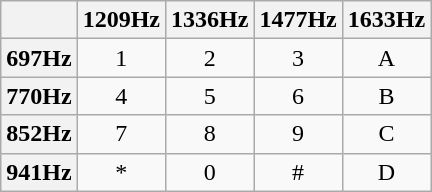<table class="wikitable" style="text-align:center">
<tr>
<th></th>
<th>1209Hz</th>
<th>1336Hz</th>
<th>1477Hz</th>
<th>1633Hz</th>
</tr>
<tr>
<th>697Hz</th>
<td>1</td>
<td>2</td>
<td>3</td>
<td>A</td>
</tr>
<tr>
<th>770Hz</th>
<td>4</td>
<td>5</td>
<td>6</td>
<td>B</td>
</tr>
<tr>
<th>852Hz</th>
<td>7</td>
<td>8</td>
<td>9</td>
<td>C</td>
</tr>
<tr>
<th>941Hz</th>
<td>*</td>
<td>0</td>
<td>#</td>
<td>D</td>
</tr>
</table>
